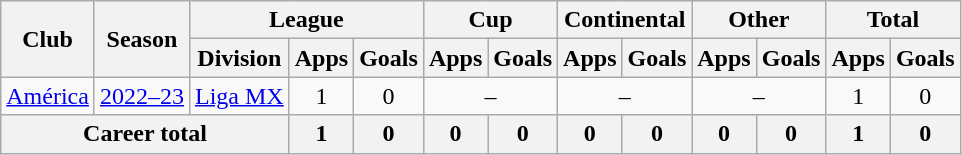<table class="wikitable" style="text-align: center">
<tr>
<th rowspan="2">Club</th>
<th rowspan="2">Season</th>
<th colspan="3">League</th>
<th colspan="2">Cup</th>
<th colspan="2">Continental</th>
<th colspan="2">Other</th>
<th colspan="2">Total</th>
</tr>
<tr>
<th>Division</th>
<th>Apps</th>
<th>Goals</th>
<th>Apps</th>
<th>Goals</th>
<th>Apps</th>
<th>Goals</th>
<th>Apps</th>
<th>Goals</th>
<th>Apps</th>
<th>Goals</th>
</tr>
<tr>
<td><a href='#'>América</a></td>
<td><a href='#'>2022–23</a></td>
<td><a href='#'>Liga MX</a></td>
<td>1</td>
<td>0</td>
<td colspan="2">–</td>
<td colspan="2">–</td>
<td colspan="2">–</td>
<td>1</td>
<td>0</td>
</tr>
<tr>
<th colspan="3">Career total</th>
<th>1</th>
<th>0</th>
<th>0</th>
<th>0</th>
<th>0</th>
<th>0</th>
<th>0</th>
<th>0</th>
<th>1</th>
<th>0</th>
</tr>
</table>
